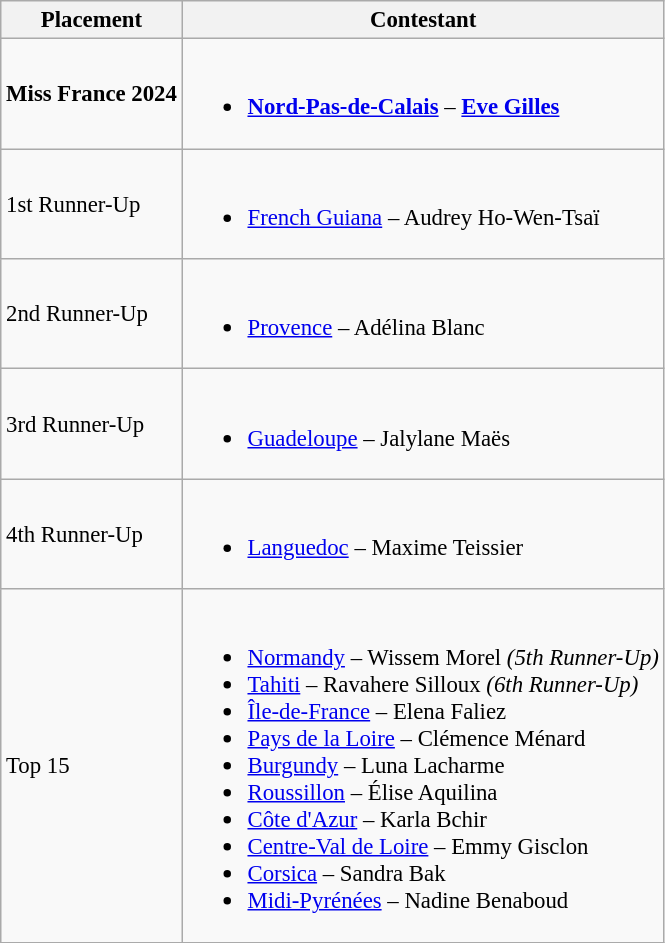<table class="wikitable sortable" style="font-size: 95%;">
<tr>
<th>Placement</th>
<th>Contestant</th>
</tr>
<tr>
<td><strong>Miss France 2024</strong></td>
<td><br><ul><li><strong> <a href='#'>Nord-Pas-de-Calais</a></strong> – <strong><a href='#'>Eve Gilles</a></strong></li></ul></td>
</tr>
<tr>
<td>1st Runner-Up</td>
<td><br><ul><li> <a href='#'>French Guiana</a> – Audrey Ho-Wen-Tsaï</li></ul></td>
</tr>
<tr>
<td>2nd Runner-Up</td>
<td><br><ul><li> <a href='#'>Provence</a> – Adélina Blanc</li></ul></td>
</tr>
<tr>
<td>3rd Runner-Up</td>
<td><br><ul><li> <a href='#'>Guadeloupe</a> – Jalylane Maës</li></ul></td>
</tr>
<tr>
<td>4th Runner-Up</td>
<td><br><ul><li> <a href='#'>Languedoc</a> – Maxime Teissier</li></ul></td>
</tr>
<tr>
<td>Top 15</td>
<td><br><ul><li> <a href='#'>Normandy</a> – Wissem Morel <em>(5th Runner-Up)</em></li><li> <a href='#'>Tahiti</a> – Ravahere Silloux <em>(6th Runner-Up)</em></li><li> <a href='#'>Île-de-France</a> – Elena Faliez</li><li> <a href='#'>Pays de la Loire</a> – Clémence Ménard</li><li> <a href='#'>Burgundy</a> – Luna Lacharme</li><li> <a href='#'>Roussillon</a> – Élise Aquilina</li><li> <a href='#'>Côte d'Azur</a> – Karla Bchir</li><li> <a href='#'>Centre-Val de Loire</a> – Emmy Gisclon</li><li> <a href='#'>Corsica</a> – Sandra Bak</li><li> <a href='#'>Midi-Pyrénées</a> – Nadine Benaboud</li></ul></td>
</tr>
</table>
